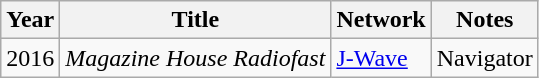<table class="wikitable">
<tr>
<th>Year</th>
<th>Title</th>
<th>Network</th>
<th>Notes</th>
</tr>
<tr>
<td>2016</td>
<td><em>Magazine House Radiofast</em></td>
<td><a href='#'>J-Wave</a></td>
<td>Navigator</td>
</tr>
</table>
